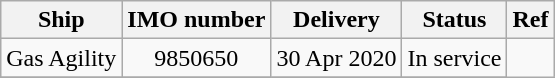<table class ="wikitable" style="text-align:center">
<tr class =>
<th>Ship</th>
<th>IMO number</th>
<th>Delivery</th>
<th>Status</th>
<th>Ref</th>
</tr>
<tr ! colspan="5" style="text-align:center" |  >
<td>Gas Agility</td>
<td>9850650</td>
<td>30 Apr 2020</td>
<td>In service</td>
</tr>
<tr>
</tr>
</table>
